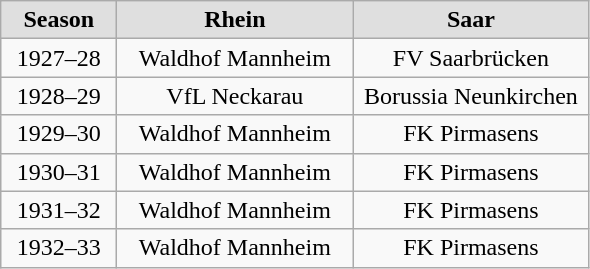<table class="wikitable">
<tr align="center" style="background:#dfdfdf">
<td width="70"><strong>Season</strong></td>
<td width="150"><strong>Rhein</strong></td>
<td width="150"><strong>Saar</strong></td>
</tr>
<tr align="center">
<td>1927–28</td>
<td>Waldhof Mannheim</td>
<td>FV Saarbrücken</td>
</tr>
<tr align="center">
<td>1928–29</td>
<td>VfL Neckarau</td>
<td>Borussia Neunkirchen</td>
</tr>
<tr align="center">
<td>1929–30</td>
<td>Waldhof Mannheim</td>
<td>FK Pirmasens</td>
</tr>
<tr align="center">
<td>1930–31</td>
<td>Waldhof Mannheim</td>
<td>FK Pirmasens</td>
</tr>
<tr align="center">
<td>1931–32</td>
<td>Waldhof Mannheim</td>
<td>FK Pirmasens</td>
</tr>
<tr align="center">
<td>1932–33</td>
<td>Waldhof Mannheim</td>
<td>FK Pirmasens</td>
</tr>
</table>
